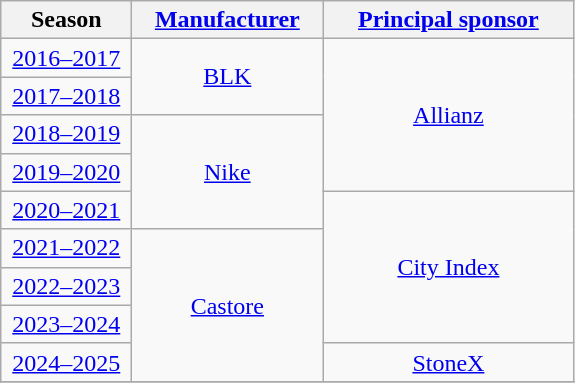<table class="wikitable sticky-header" style="text-align:center;margin-left:1em;left">
<tr>
<th width=80>Season</th>
<th width=120><a href='#'>Manufacturer</a></th>
<th width=160><a href='#'>Principal sponsor</a></th>
</tr>
<tr>
<td><a href='#'>2016–2017</a></td>
<td rowspan="2"> <a href='#'>BLK</a></td>
<td rowspan="4"> <a href='#'>Allianz</a></td>
</tr>
<tr>
<td><a href='#'>2017–2018</a></td>
</tr>
<tr>
<td><a href='#'>2018–2019</a></td>
<td rowspan="3"> <a href='#'>Nike</a></td>
</tr>
<tr>
<td><a href='#'>2019–2020</a></td>
</tr>
<tr>
<td><a href='#'>2020–2021</a></td>
<td rowspan="4"> <a href='#'>City Index</a></td>
</tr>
<tr>
<td><a href='#'>2021–2022</a></td>
<td rowspan="4"> <a href='#'>Castore</a></td>
</tr>
<tr>
<td><a href='#'>2022–2023</a></td>
</tr>
<tr>
<td><a href='#'>2023–2024</a></td>
</tr>
<tr>
<td><a href='#'>2024–2025</a></td>
<td> <a href='#'>StoneX</a></td>
</tr>
<tr>
</tr>
</table>
